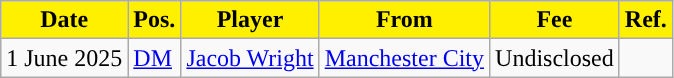<table class="wikitable plainrowheaders sortable">
<tr>
<th style="background:#fff000;color:#000000;">Date</th>
<th style="background:#fff000;color:#000000;">Pos.</th>
<th style="background:#fff000;color:#000000;">Player</th>
<th style="background:#fff000;color:#000000;">From</th>
<th style="background:#fff000;color:#000000;">Fee</th>
<th style="background:#fff000;color:#000000;">Ref.</th>
</tr>
<tr>
<td>1 June 2025</td>
<td><a href='#'>DM</a></td>
<td> <a href='#'>Jacob Wright</a></td>
<td> <a href='#'>Manchester City</a></td>
<td>Undisclosed</td>
<td></td>
</tr>
</table>
